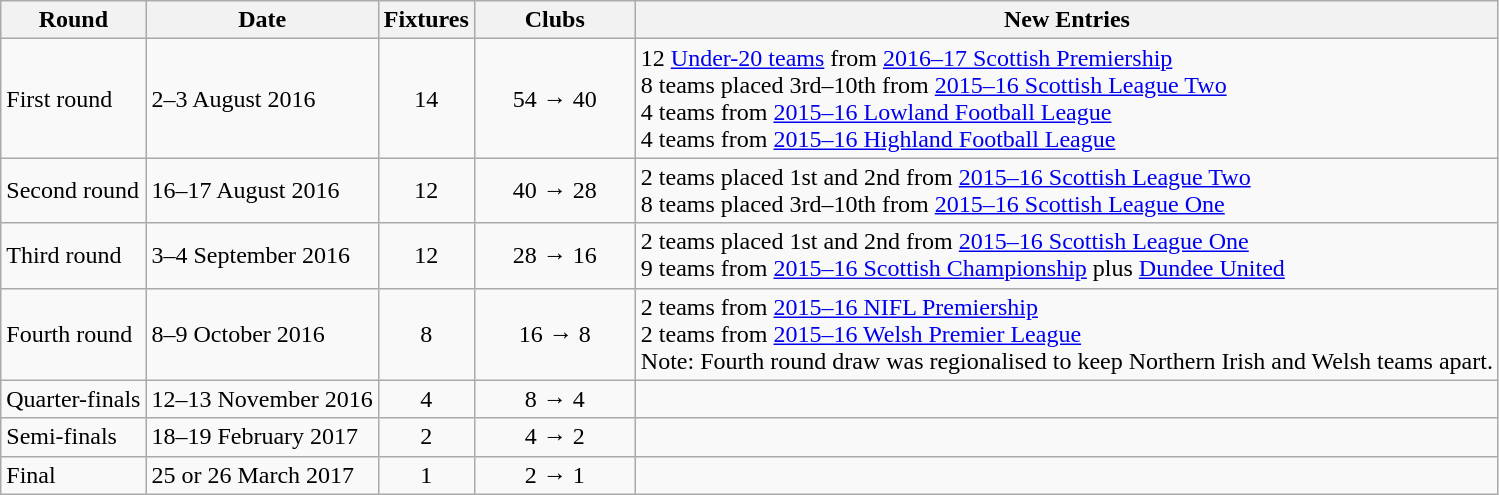<table class="wikitable">
<tr>
<th>Round</th>
<th>Date</th>
<th>Fixtures</th>
<th width=100>Clubs</th>
<th>New Entries</th>
</tr>
<tr align=center>
<td align=left>First round</td>
<td align=left>2–3 August 2016</td>
<td>14</td>
<td>54 → 40</td>
<td align=left>12 <a href='#'>Under-20 teams</a> from <a href='#'>2016–17 Scottish Premiership</a><br> 8 teams placed 3rd–10th from <a href='#'>2015–16 Scottish League Two</a> <br> 4 teams from <a href='#'>2015–16 Lowland Football League</a> <br> 4 teams from <a href='#'>2015–16 Highland Football League</a></td>
</tr>
<tr align=center>
<td align=left>Second round</td>
<td align=left>16–17 August 2016</td>
<td>12</td>
<td>40 → 28</td>
<td align=left>2 teams placed 1st and 2nd from <a href='#'>2015–16 Scottish League Two</a> <br> 8 teams placed 3rd–10th from <a href='#'>2015–16 Scottish League One</a></td>
</tr>
<tr align=center>
<td align=left>Third round</td>
<td align=left>3–4 September 2016</td>
<td>12</td>
<td>28 → 16</td>
<td align=left>2 teams placed 1st and 2nd from <a href='#'>2015–16 Scottish League One</a> <br> 9 teams from <a href='#'>2015–16 Scottish Championship</a> plus <a href='#'>Dundee United</a></td>
</tr>
<tr align=center>
<td align=left>Fourth round</td>
<td align=left>8–9 October 2016</td>
<td>8</td>
<td>16 → 8</td>
<td align=left>2 teams from <a href='#'>2015–16 NIFL Premiership</a> <br> 2 teams from <a href='#'>2015–16 Welsh Premier League</a> <br> Note: Fourth round draw was regionalised to keep Northern Irish and Welsh teams apart.</td>
</tr>
<tr align=center>
<td align=left>Quarter-finals</td>
<td align=left>12–13 November 2016</td>
<td>4</td>
<td>8 → 4</td>
<td></td>
</tr>
<tr align=center>
<td align=left>Semi-finals</td>
<td align=left>18–19 February 2017</td>
<td>2</td>
<td>4 → 2</td>
<td></td>
</tr>
<tr align=center>
<td align=left>Final</td>
<td align=left>25 or 26 March 2017</td>
<td>1</td>
<td>2 → 1</td>
<td></td>
</tr>
</table>
